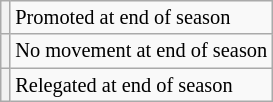<table class="wikitable" style="font-size:85%">
<tr>
<th></th>
<td>Promoted at end of season</td>
</tr>
<tr>
<th></th>
<td>No movement at end of season</td>
</tr>
<tr>
<th></th>
<td>Relegated at end of season</td>
</tr>
</table>
